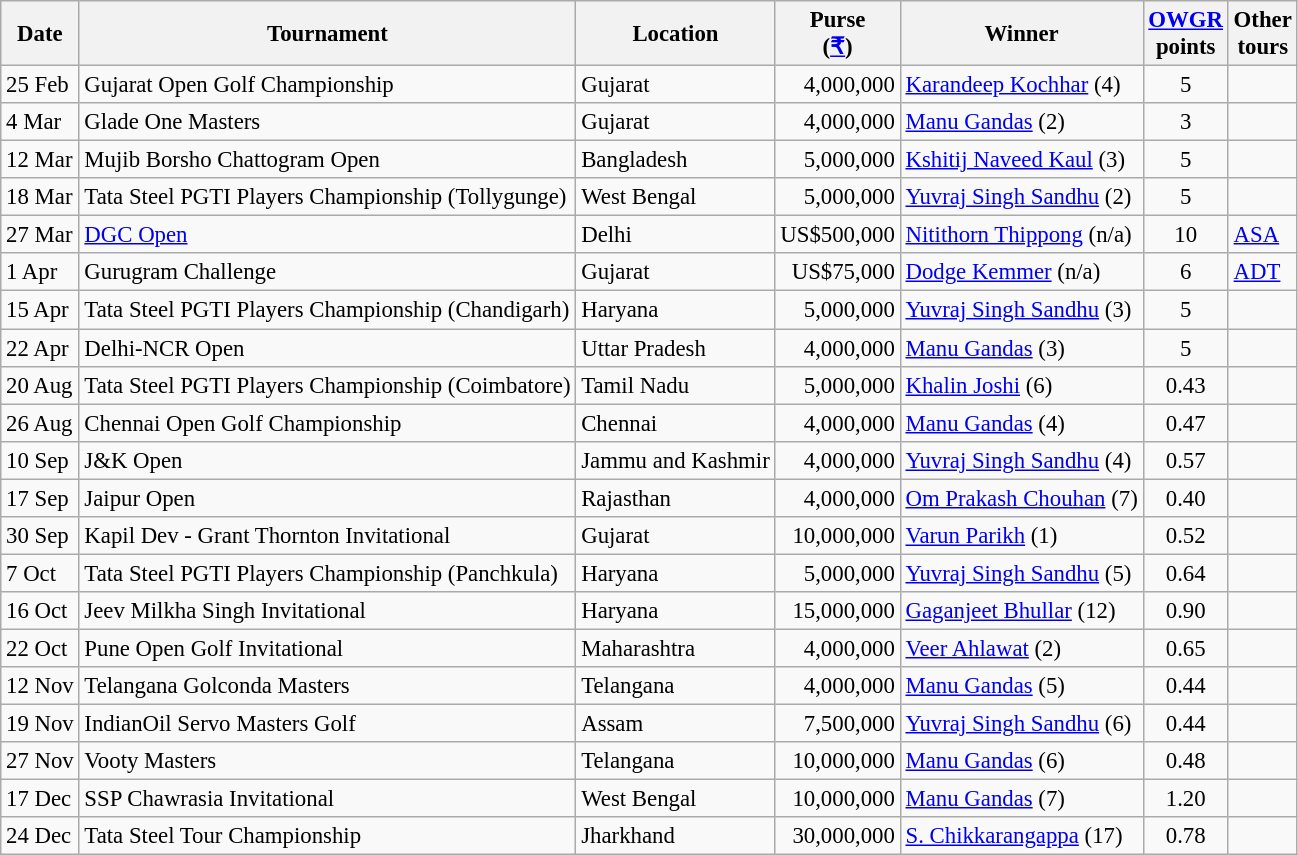<table class="wikitable" style="font-size:95%">
<tr>
<th>Date</th>
<th>Tournament</th>
<th>Location</th>
<th>Purse<br>(<a href='#'>₹</a>)</th>
<th>Winner</th>
<th><a href='#'>OWGR</a><br>points</th>
<th>Other<br>tours</th>
</tr>
<tr>
<td>25 Feb</td>
<td>Gujarat Open Golf Championship</td>
<td>Gujarat</td>
<td align=right>4,000,000</td>
<td> <a href='#'>Karandeep Kochhar</a> (4)</td>
<td align=center>5</td>
<td></td>
</tr>
<tr>
<td>4 Mar</td>
<td>Glade One Masters</td>
<td>Gujarat</td>
<td align=right>4,000,000</td>
<td> <a href='#'>Manu Gandas</a> (2)</td>
<td align=center>3</td>
<td></td>
</tr>
<tr>
<td>12 Mar</td>
<td>Mujib Borsho Chattogram Open</td>
<td>Bangladesh</td>
<td align=right>5,000,000</td>
<td> <a href='#'>Kshitij Naveed Kaul</a> (3)</td>
<td align=center>5</td>
<td></td>
</tr>
<tr>
<td>18 Mar</td>
<td>Tata Steel PGTI Players Championship (Tollygunge)</td>
<td>West Bengal</td>
<td align=right>5,000,000</td>
<td> <a href='#'>Yuvraj Singh Sandhu</a> (2)</td>
<td align=center>5</td>
<td></td>
</tr>
<tr>
<td>27 Mar</td>
<td><a href='#'>DGC Open</a></td>
<td>Delhi</td>
<td align=right>US$500,000</td>
<td> <a href='#'>Nitithorn Thippong</a> (n/a)</td>
<td align=center>10</td>
<td><a href='#'>ASA</a></td>
</tr>
<tr>
<td>1 Apr</td>
<td>Gurugram Challenge</td>
<td>Gujarat</td>
<td align=right>US$75,000</td>
<td> <a href='#'>Dodge Kemmer</a> (n/a)</td>
<td align=center>6</td>
<td><a href='#'>ADT</a></td>
</tr>
<tr>
<td>15 Apr</td>
<td>Tata Steel PGTI Players Championship (Chandigarh)</td>
<td>Haryana</td>
<td align=right>5,000,000</td>
<td> <a href='#'>Yuvraj Singh Sandhu</a> (3)</td>
<td align=center>5</td>
<td></td>
</tr>
<tr>
<td>22 Apr</td>
<td>Delhi-NCR Open</td>
<td>Uttar Pradesh</td>
<td align=right>4,000,000</td>
<td> <a href='#'>Manu Gandas</a> (3)</td>
<td align=center>5</td>
<td></td>
</tr>
<tr>
<td>20 Aug</td>
<td>Tata Steel PGTI Players Championship (Coimbatore)</td>
<td>Tamil Nadu</td>
<td align=right>5,000,000</td>
<td> <a href='#'>Khalin Joshi</a> (6)</td>
<td align=center>0.43</td>
<td></td>
</tr>
<tr>
<td>26 Aug</td>
<td>Chennai Open Golf Championship</td>
<td>Chennai</td>
<td align=right>4,000,000</td>
<td> <a href='#'>Manu Gandas</a> (4)</td>
<td align=center>0.47</td>
<td></td>
</tr>
<tr>
<td>10 Sep</td>
<td>J&K Open</td>
<td>Jammu and Kashmir</td>
<td align=right>4,000,000</td>
<td> <a href='#'>Yuvraj Singh Sandhu</a> (4)</td>
<td align=center>0.57</td>
<td></td>
</tr>
<tr>
<td>17 Sep</td>
<td>Jaipur Open</td>
<td>Rajasthan</td>
<td align=right>4,000,000</td>
<td> <a href='#'>Om Prakash Chouhan</a> (7)</td>
<td align=center>0.40</td>
<td></td>
</tr>
<tr>
<td>30 Sep</td>
<td>Kapil Dev - Grant Thornton Invitational</td>
<td>Gujarat</td>
<td align=right>10,000,000</td>
<td> <a href='#'>Varun Parikh</a> (1)</td>
<td align=center>0.52</td>
<td></td>
</tr>
<tr>
<td>7 Oct</td>
<td>Tata Steel PGTI Players Championship (Panchkula)</td>
<td>Haryana</td>
<td align=right>5,000,000</td>
<td> <a href='#'>Yuvraj Singh Sandhu</a> (5)</td>
<td align=center>0.64</td>
<td></td>
</tr>
<tr>
<td>16 Oct</td>
<td>Jeev Milkha Singh Invitational</td>
<td>Haryana</td>
<td align=right>15,000,000</td>
<td> <a href='#'>Gaganjeet Bhullar</a> (12)</td>
<td align=center>0.90</td>
<td></td>
</tr>
<tr>
<td>22 Oct</td>
<td>Pune Open Golf Invitational</td>
<td>Maharashtra</td>
<td align=right>4,000,000</td>
<td> <a href='#'>Veer Ahlawat</a> (2)</td>
<td align=center>0.65</td>
<td></td>
</tr>
<tr>
<td>12 Nov</td>
<td>Telangana Golconda Masters</td>
<td>Telangana</td>
<td align=right>4,000,000</td>
<td> <a href='#'>Manu Gandas</a> (5)</td>
<td align=center>0.44</td>
<td></td>
</tr>
<tr>
<td>19 Nov</td>
<td>IndianOil Servo Masters Golf</td>
<td>Assam</td>
<td align=right>7,500,000</td>
<td> <a href='#'>Yuvraj Singh Sandhu</a> (6)</td>
<td align=center>0.44</td>
<td></td>
</tr>
<tr>
<td>27 Nov</td>
<td>Vooty Masters</td>
<td>Telangana</td>
<td align=right>10,000,000</td>
<td> <a href='#'>Manu Gandas</a> (6)</td>
<td align=center>0.48</td>
<td></td>
</tr>
<tr>
<td>17 Dec</td>
<td>SSP Chawrasia Invitational</td>
<td>West Bengal</td>
<td align=right>10,000,000</td>
<td> <a href='#'>Manu Gandas</a> (7)</td>
<td align=center>1.20</td>
<td></td>
</tr>
<tr>
<td>24 Dec</td>
<td>Tata Steel Tour Championship</td>
<td>Jharkhand</td>
<td align=right>30,000,000</td>
<td> <a href='#'>S. Chikkarangappa</a> (17)</td>
<td align=center>0.78</td>
<td></td>
</tr>
</table>
